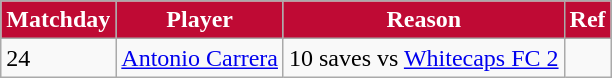<table class=wikitable>
<tr>
<th style="background-color:#BF0A34; color:#FFFFFF">Matchday</th>
<th style="background-color:#BF0A34; color:#FFFFFF">Player</th>
<th style="background-color:#BF0A34; color:#FFFFFF">Reason</th>
<th style="background-color:#BF0A34; color:#FFFFFF">Ref</th>
</tr>
<tr>
<td>24</td>
<td> <a href='#'>Antonio Carrera</a></td>
<td>10 saves vs <a href='#'>Whitecaps FC 2</a></td>
<td align=center></td>
</tr>
</table>
